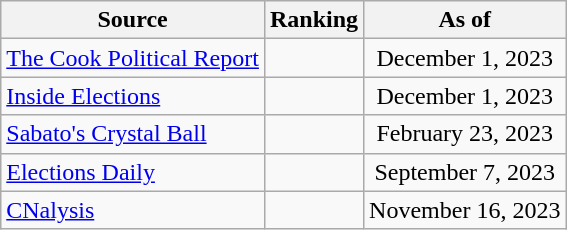<table class="wikitable" style="text-align:center">
<tr>
<th>Source</th>
<th>Ranking</th>
<th>As of</th>
</tr>
<tr>
<td align=left><a href='#'>The Cook Political Report</a></td>
<td></td>
<td>December 1, 2023</td>
</tr>
<tr>
<td align=left><a href='#'>Inside Elections</a></td>
<td></td>
<td>December 1, 2023</td>
</tr>
<tr>
<td align=left><a href='#'>Sabato's Crystal Ball</a></td>
<td></td>
<td>February 23, 2023</td>
</tr>
<tr>
<td align=left><a href='#'>Elections Daily</a></td>
<td></td>
<td>September 7, 2023</td>
</tr>
<tr>
<td align=left><a href='#'>CNalysis</a></td>
<td></td>
<td>November 16, 2023</td>
</tr>
</table>
